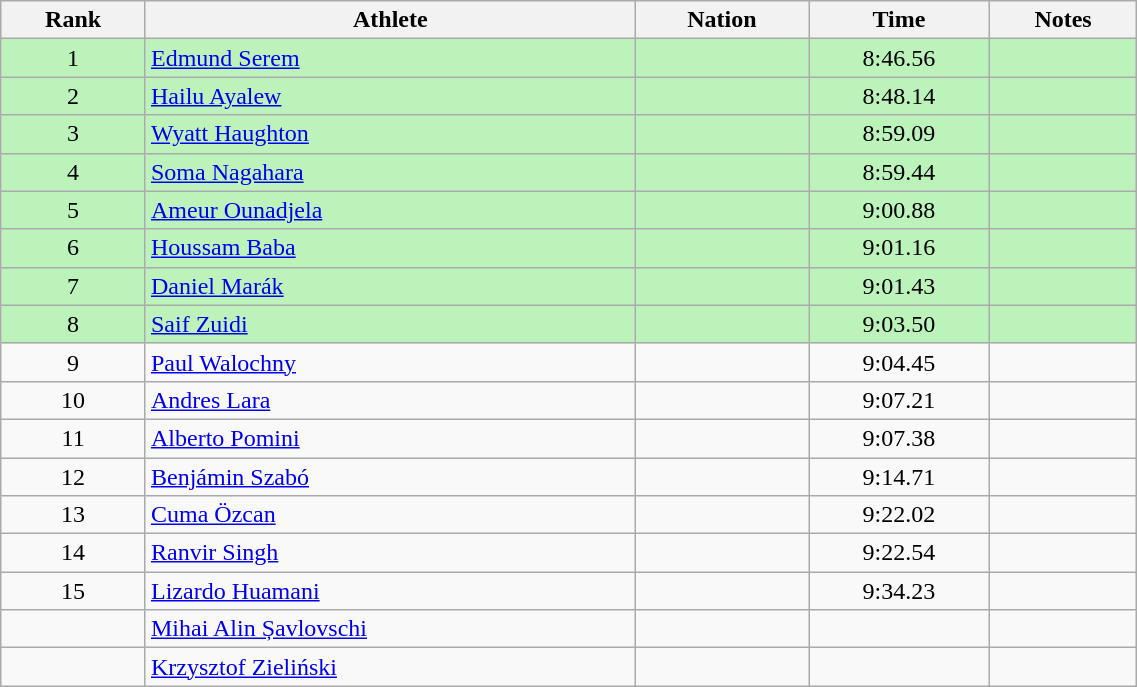<table class="wikitable sortable" style="text-align:center;width: 60%;">
<tr>
<th scope="col">Rank</th>
<th scope="col">Athlete</th>
<th scope="col">Nation</th>
<th scope="col">Time</th>
<th scope="col">Notes</th>
</tr>
<tr bgcolor=bbf3bb>
<td>1</td>
<td align=left><a href='#'>Edmund Serem</a></td>
<td align=left></td>
<td>8:46.56</td>
<td></td>
</tr>
<tr bgcolor=bbf3bb>
<td>2</td>
<td align=left><a href='#'>Hailu Ayalew</a></td>
<td align=left></td>
<td>8:48.14</td>
<td></td>
</tr>
<tr bgcolor=bbf3bb>
<td>3</td>
<td align=left><a href='#'>Wyatt Haughton</a></td>
<td align=left></td>
<td>8:59.09</td>
<td></td>
</tr>
<tr bgcolor=bbf3bb>
<td>4</td>
<td align=left><a href='#'>Soma Nagahara</a></td>
<td align=left></td>
<td>8:59.44</td>
<td></td>
</tr>
<tr bgcolor=bbf3bb>
<td>5</td>
<td align=left><a href='#'>Ameur Ounadjela</a></td>
<td align=left></td>
<td>9:00.88</td>
<td></td>
</tr>
<tr bgcolor=bbf3bb>
<td>6</td>
<td align=left><a href='#'>Houssam Baba</a></td>
<td align=left></td>
<td>9:01.16</td>
<td></td>
</tr>
<tr bgcolor=bbf3bb>
<td>7</td>
<td align=left><a href='#'>Daniel Marák</a></td>
<td align=left></td>
<td>9:01.43</td>
<td></td>
</tr>
<tr bgcolor=bbf3bb>
<td>8</td>
<td align=left><a href='#'>Saif Zuidi</a></td>
<td align=left></td>
<td>9:03.50</td>
<td></td>
</tr>
<tr>
<td>9</td>
<td align=left><a href='#'>Paul Walochny</a></td>
<td align=left></td>
<td>9:04.45</td>
<td></td>
</tr>
<tr>
<td>10</td>
<td align=left><a href='#'>Andres Lara</a></td>
<td align=left></td>
<td>9:07.21</td>
<td></td>
</tr>
<tr>
<td>11</td>
<td align=left><a href='#'>Alberto Pomini</a></td>
<td align=left></td>
<td>9:07.38</td>
<td></td>
</tr>
<tr>
<td>12</td>
<td align=left><a href='#'>Benjámin Szabó</a></td>
<td align=left></td>
<td>9:14.71</td>
<td></td>
</tr>
<tr>
<td>13</td>
<td align=left><a href='#'>Cuma Özcan</a></td>
<td align=left></td>
<td>9:22.02</td>
<td></td>
</tr>
<tr>
<td>14</td>
<td align=left><a href='#'>Ranvir Singh</a></td>
<td align=left></td>
<td>9:22.54</td>
<td></td>
</tr>
<tr>
<td>15</td>
<td align=left><a href='#'>Lizardo Huamani</a></td>
<td align=left></td>
<td>9:34.23</td>
<td></td>
</tr>
<tr>
<td></td>
<td align=left><a href='#'>Mihai Alin Șavlovschi</a></td>
<td align=left></td>
<td></td>
<td></td>
</tr>
<tr>
<td></td>
<td align=left><a href='#'>Krzysztof Zieliński</a></td>
<td align=left></td>
<td></td>
<td></td>
</tr>
</table>
